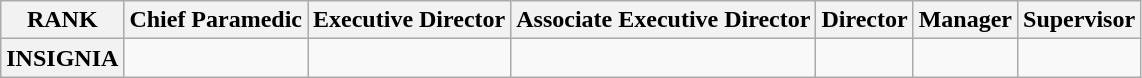<table class="wikitable">
<tr>
<th>RANK</th>
<th>Chief Paramedic</th>
<th>Executive Director</th>
<th>Associate Executive Director</th>
<th>Director</th>
<th>Manager</th>
<th>Supervisor</th>
</tr>
<tr>
<th>INSIGNIA</th>
<td></td>
<td></td>
<td></td>
<td></td>
<td></td>
<td></td>
</tr>
</table>
